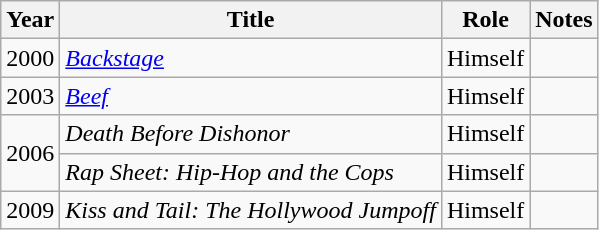<table class="wikitable plainrowheaders sortable" style="margin-right: 0;">
<tr>
<th>Year</th>
<th>Title</th>
<th>Role</th>
<th>Notes</th>
</tr>
<tr>
<td>2000</td>
<td><em><a href='#'>Backstage</a></em></td>
<td>Himself</td>
<td></td>
</tr>
<tr>
<td>2003</td>
<td><em><a href='#'>Beef</a></em></td>
<td>Himself</td>
<td></td>
</tr>
<tr>
<td rowspan=2>2006</td>
<td><em>Death Before Dishonor</em></td>
<td>Himself</td>
<td></td>
</tr>
<tr>
<td><em>Rap Sheet: Hip-Hop and the Cops</em></td>
<td>Himself</td>
<td></td>
</tr>
<tr>
<td>2009</td>
<td><em>Kiss and Tail: The Hollywood Jumpoff</em></td>
<td>Himself</td>
<td></td>
</tr>
</table>
